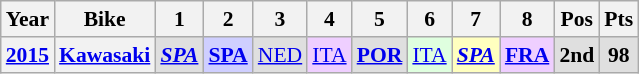<table class="wikitable" style="text-align:center; font-size:90%;">
<tr>
<th>Year</th>
<th>Bike</th>
<th>1</th>
<th>2</th>
<th>3</th>
<th>4</th>
<th>5</th>
<th>6</th>
<th>7</th>
<th>8</th>
<th>Pos</th>
<th>Pts</th>
</tr>
<tr>
<th><a href='#'>2015</a></th>
<th><a href='#'>Kawasaki</a></th>
<td style="background:#dfdfdf;"><strong><em><a href='#'>SPA</a></em></strong><br></td>
<td style="background:#cfcfff;"><strong><a href='#'>SPA</a></strong><br></td>
<td style="background:#dfdfdf;"><a href='#'>NED</a><br></td>
<td style="background:#efcfff;"><a href='#'>ITA</a><br></td>
<td style="background:#dfdfdf;"><strong><a href='#'>POR</a></strong><br></td>
<td style="background:#dfffdf;"><a href='#'>ITA</a><br></td>
<td style="background:#ffffbf;"><strong><em><a href='#'>SPA</a></em></strong><br></td>
<td style="background:#efcfff;"><strong><a href='#'>FRA</a></strong><br></td>
<th style="background:#dfdfdf;">2nd</th>
<th style="background:#dfdfdf;">98</th>
</tr>
</table>
